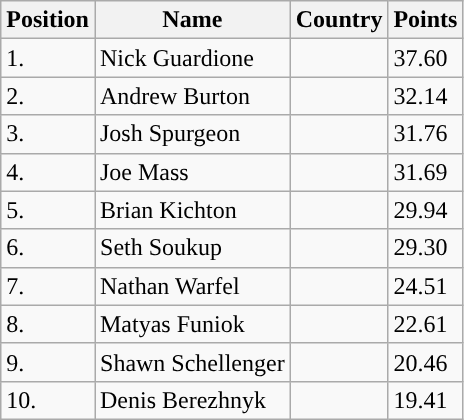<table class="wikitable sortable" style="display: inline-table">
<tr>
<th>Position</th>
<th>Name</th>
<th>Country</th>
<th>Points</th>
</tr>
<tr>
<td>1.</td>
<td>Nick Guardione</td>
<td></td>
<td>37.60</td>
</tr>
<tr>
<td>2.</td>
<td>Andrew Burton</td>
<td></td>
<td>32.14</td>
</tr>
<tr>
<td>3.</td>
<td>Josh Spurgeon</td>
<td></td>
<td>31.76</td>
</tr>
<tr>
<td>4.</td>
<td>Joe Mass</td>
<td></td>
<td>31.69</td>
</tr>
<tr>
<td>5.</td>
<td>Brian Kichton</td>
<td></td>
<td>29.94</td>
</tr>
<tr>
<td>6.</td>
<td>Seth Soukup</td>
<td></td>
<td>29.30</td>
</tr>
<tr>
<td>7.</td>
<td>Nathan Warfel</td>
<td></td>
<td>24.51</td>
</tr>
<tr>
<td>8.</td>
<td>Matyas Funiok</td>
<td></td>
<td>22.61</td>
</tr>
<tr>
<td>9.</td>
<td>Shawn Schellenger</td>
<td></td>
<td>20.46</td>
</tr>
<tr>
<td>10.</td>
<td>Denis Berezhnyk</td>
<td></td>
<td>19.41</td>
</tr>
</table>
